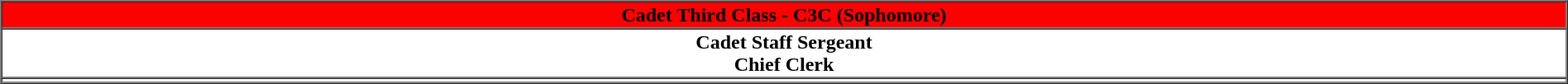<table border="1" cellpadding="1" cellspacing="0" align="center" width="100%">
<tr>
<th colspan="1" style="background:red; color:black"><strong>Cadet Third Class - C3C (Sophomore)</strong></th>
</tr>
<tr>
<th>Cadet Staff Sergeant<br>Chief Clerk</th>
</tr>
<tr style="text-align:center;">
<td></td>
</tr>
</table>
